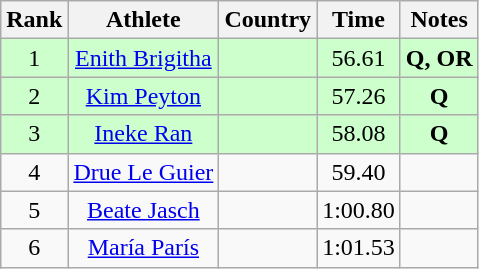<table class="wikitable sortable" style="text-align:center">
<tr>
<th>Rank</th>
<th>Athlete</th>
<th>Country</th>
<th>Time</th>
<th>Notes</th>
</tr>
<tr bgcolor=ccffcc>
<td>1</td>
<td><a href='#'>Enith Brigitha</a></td>
<td align=left></td>
<td>56.61</td>
<td><strong>Q, OR </strong></td>
</tr>
<tr bgcolor=ccffcc>
<td>2</td>
<td><a href='#'>Kim Peyton</a></td>
<td align=left></td>
<td>57.26</td>
<td><strong>Q </strong></td>
</tr>
<tr bgcolor=ccffcc>
<td>3</td>
<td><a href='#'>Ineke Ran</a></td>
<td align=left></td>
<td>58.08</td>
<td><strong>Q </strong></td>
</tr>
<tr>
<td>4</td>
<td><a href='#'>Drue Le Guier</a></td>
<td align=left></td>
<td>59.40</td>
<td><strong> </strong></td>
</tr>
<tr>
<td>5</td>
<td><a href='#'>Beate Jasch</a></td>
<td align=left></td>
<td>1:00.80</td>
<td><strong> </strong></td>
</tr>
<tr>
<td>6</td>
<td><a href='#'>María París</a></td>
<td align=left></td>
<td>1:01.53</td>
<td><strong> </strong></td>
</tr>
</table>
